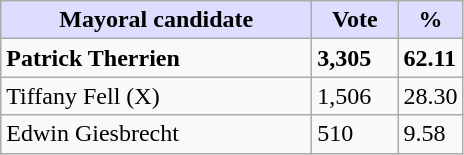<table class="wikitable">
<tr>
<th style="background:#ddf;" width="200px">Mayoral candidate</th>
<th style="background:#ddf;" width="50px">Vote</th>
<th style="background:#ddf;" width="30px">%</th>
</tr>
<tr>
<td><strong>Patrick Therrien</strong></td>
<td><strong>3,305</strong></td>
<td><strong>62.11</strong></td>
</tr>
<tr>
<td>Tiffany Fell (X)</td>
<td>1,506</td>
<td>28.30</td>
</tr>
<tr>
<td>Edwin Giesbrecht</td>
<td>510</td>
<td>9.58</td>
</tr>
</table>
